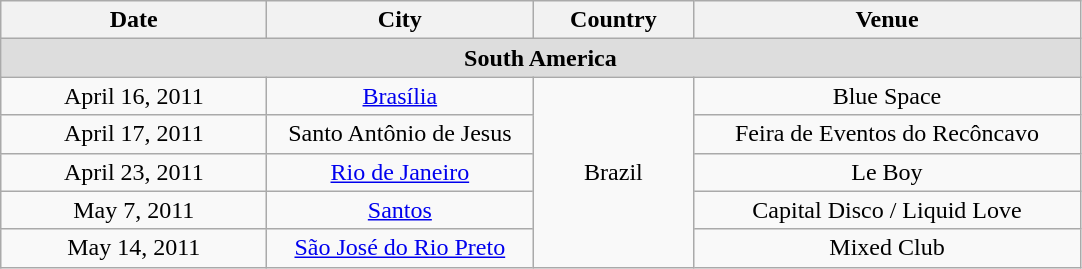<table class="wikitable" style="text-align:center;">
<tr>
<th width="170">Date</th>
<th width="170">City</th>
<th width="100">Country</th>
<th width="250">Venue</th>
</tr>
<tr bgcolor="#DDDDDD">
<td colspan=4><strong>South America</strong></td>
</tr>
<tr>
<td>April 16, 2011</td>
<td><a href='#'>Brasília</a></td>
<td rowspan="5">Brazil</td>
<td>Blue Space</td>
</tr>
<tr>
<td>April 17, 2011</td>
<td>Santo Antônio de Jesus</td>
<td>Feira de Eventos do Recôncavo</td>
</tr>
<tr>
<td>April 23, 2011</td>
<td><a href='#'>Rio de Janeiro</a></td>
<td>Le Boy</td>
</tr>
<tr>
<td>May 7, 2011</td>
<td><a href='#'>Santos</a></td>
<td>Capital Disco / Liquid Love</td>
</tr>
<tr>
<td>May 14, 2011</td>
<td><a href='#'>São José do Rio Preto</a></td>
<td>Mixed Club</td>
</tr>
</table>
